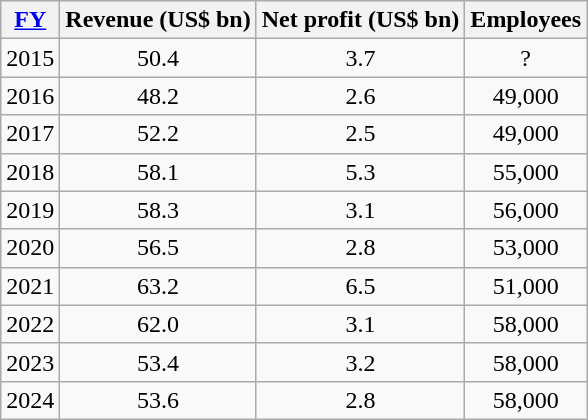<table class="wikitable" style="text-align:center">
<tr>
<th><a href='#'>FY</a></th>
<th>Revenue (US$ bn)</th>
<th>Net profit (US$ bn)</th>
<th>Employees</th>
</tr>
<tr>
<td>2015</td>
<td>50.4</td>
<td>3.7</td>
<td>?</td>
</tr>
<tr>
<td>2016</td>
<td>48.2</td>
<td>2.6</td>
<td>49,000</td>
</tr>
<tr>
<td>2017</td>
<td>52.2</td>
<td>2.5</td>
<td>49,000</td>
</tr>
<tr>
<td>2018</td>
<td>58.1</td>
<td>5.3</td>
<td>55,000</td>
</tr>
<tr>
<td>2019</td>
<td>58.3</td>
<td>3.1</td>
<td>56,000</td>
</tr>
<tr>
<td>2020</td>
<td>56.5</td>
<td>2.8</td>
<td>53,000</td>
</tr>
<tr>
<td>2021</td>
<td>63.2</td>
<td>6.5</td>
<td>51,000</td>
</tr>
<tr>
<td>2022</td>
<td>62.0</td>
<td>3.1</td>
<td>58,000</td>
</tr>
<tr>
<td>2023</td>
<td>53.4</td>
<td>3.2</td>
<td>58,000</td>
</tr>
<tr>
<td>2024</td>
<td>53.6</td>
<td>2.8</td>
<td>58,000</td>
</tr>
</table>
